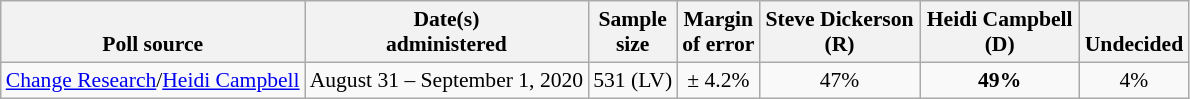<table class="wikitable" style="font-size:90%;text-align:center;">
<tr valign=bottom>
<th>Poll source</th>
<th>Date(s)<br>administered</th>
<th>Sample<br>size</th>
<th>Margin<br>of error</th>
<th style="width:100px;">Steve Dickerson (R)</th>
<th style="width:100px;">Heidi Campbell (D)</th>
<th>Undecided</th>
</tr>
<tr>
<td style="text-align:left;"><a href='#'>Change Research</a>/<a href='#'>Heidi Campbell</a></td>
<td>August 31 – September 1, 2020</td>
<td>531 (LV)</td>
<td>± 4.2%</td>
<td>47%</td>
<td><strong>49%</strong></td>
<td>4%</td>
</tr>
</table>
